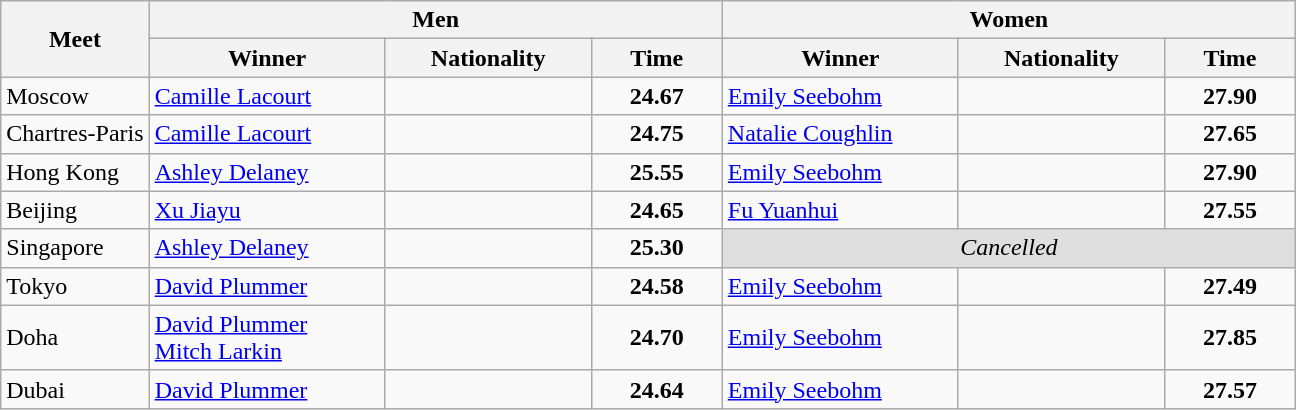<table class="wikitable">
<tr>
<th rowspan="2">Meet</th>
<th colspan="3">Men</th>
<th colspan="3">Women</th>
</tr>
<tr>
<th width=150>Winner</th>
<th width=130>Nationality</th>
<th width=80>Time</th>
<th width=150>Winner</th>
<th width=130>Nationality</th>
<th width=80>Time</th>
</tr>
<tr>
<td>Moscow</td>
<td><a href='#'>Camille Lacourt</a></td>
<td></td>
<td align=center><strong>24.67</strong></td>
<td><a href='#'>Emily Seebohm</a></td>
<td></td>
<td align=center><strong>27.90</strong></td>
</tr>
<tr>
<td>Chartres-Paris</td>
<td><a href='#'>Camille Lacourt</a></td>
<td></td>
<td align=center><strong>24.75</strong></td>
<td><a href='#'>Natalie Coughlin</a></td>
<td></td>
<td align=center><strong>27.65</strong></td>
</tr>
<tr>
<td>Hong Kong</td>
<td><a href='#'>Ashley Delaney</a></td>
<td></td>
<td align=center><strong>25.55</strong></td>
<td><a href='#'>Emily Seebohm</a></td>
<td></td>
<td align=center><strong>27.90</strong></td>
</tr>
<tr>
<td>Beijing</td>
<td><a href='#'>Xu Jiayu</a></td>
<td></td>
<td align=center><strong>24.65</strong></td>
<td><a href='#'>Fu Yuanhui</a></td>
<td></td>
<td align=center><strong>27.55</strong></td>
</tr>
<tr>
<td>Singapore</td>
<td><a href='#'>Ashley Delaney</a></td>
<td></td>
<td align=center><strong>25.30</strong></td>
<td colspan=3 align=center style="background:#dfdfdf"><em>Cancelled</em></td>
</tr>
<tr>
<td>Tokyo</td>
<td><a href='#'>David Plummer</a></td>
<td></td>
<td align=center><strong>24.58</strong></td>
<td><a href='#'>Emily Seebohm</a></td>
<td></td>
<td align=center><strong>27.49</strong></td>
</tr>
<tr>
<td>Doha</td>
<td><a href='#'>David Plummer</a><br><a href='#'>Mitch Larkin</a></td>
<td><br></td>
<td align=center><strong>24.70</strong></td>
<td><a href='#'>Emily Seebohm</a></td>
<td></td>
<td align=center><strong>27.85</strong></td>
</tr>
<tr>
<td>Dubai</td>
<td><a href='#'>David Plummer</a></td>
<td></td>
<td align=center><strong>24.64</strong></td>
<td><a href='#'>Emily Seebohm</a></td>
<td></td>
<td align=center><strong>27.57</strong></td>
</tr>
</table>
